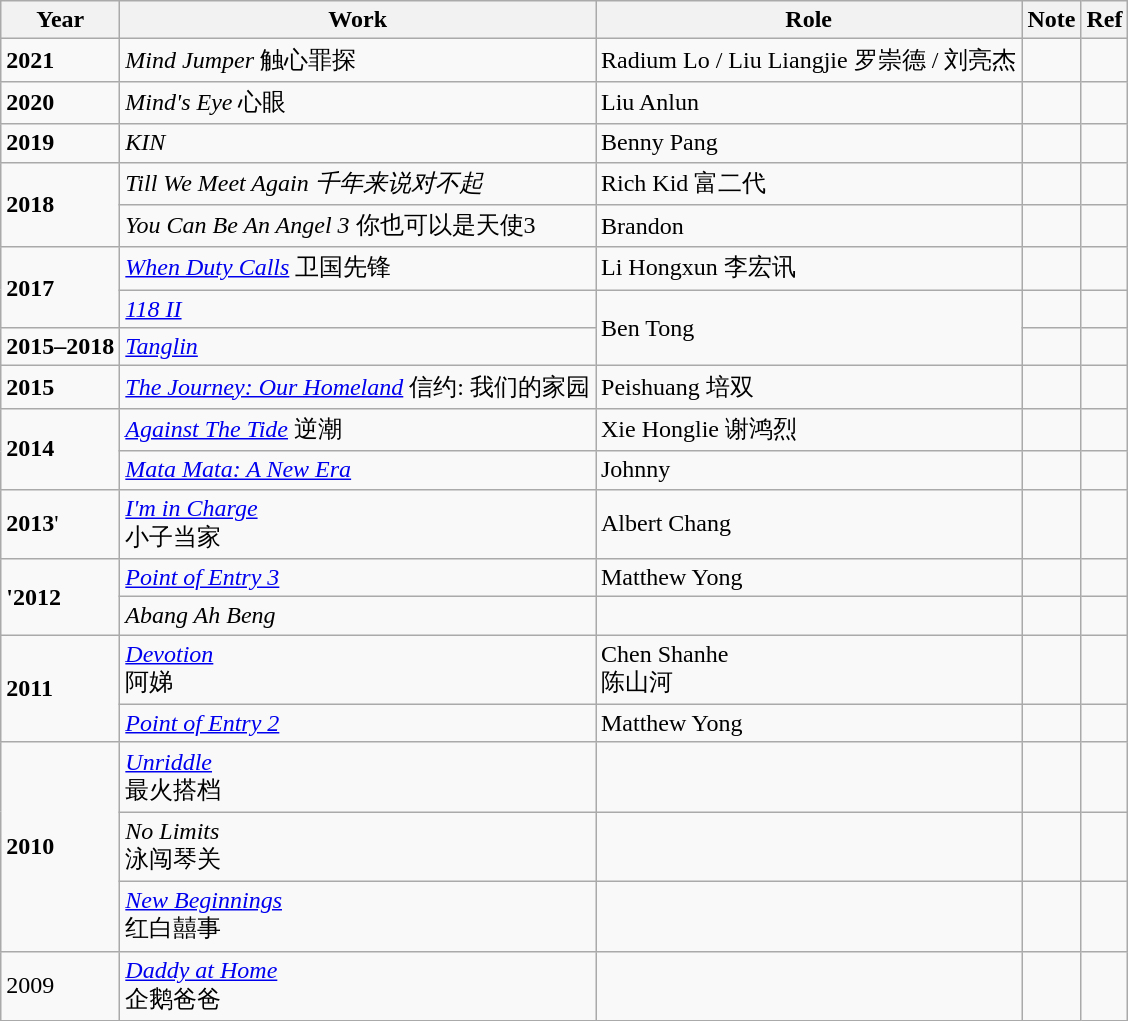<table class="wikitable">
<tr>
<th>Year</th>
<th>Work</th>
<th>Role</th>
<th>Note</th>
<th>Ref</th>
</tr>
<tr>
<td><strong>2021</strong></td>
<td><em>Mind Jumper</em> 触心罪探</td>
<td>Radium Lo / Liu Liangjie   罗崇德 / 刘亮杰</td>
<td></td>
<td></td>
</tr>
<tr>
<td rowspan="1"><strong>2020</strong></td>
<td><em>Mind's Eye </em> 心眼</td>
<td>Liu Anlun</td>
<td></td>
<td></td>
</tr>
<tr>
<td rowspan="1"><strong>2019</strong></td>
<td><em>KIN</em></td>
<td>Benny Pang</td>
<td></td>
<td></td>
</tr>
<tr>
<td rowspan="2"><strong>2018</strong></td>
<td><em>Till We Meet Again 千年来说对不起</em></td>
<td>Rich Kid 富二代</td>
<td></td>
<td></td>
</tr>
<tr>
<td><em>You Can Be An Angel 3</em> 你也可以是天使3</td>
<td>Brandon</td>
<td></td>
<td></td>
</tr>
<tr>
<td rowspan="2"><strong>2017</strong></td>
<td><em><a href='#'>When Duty Calls</a></em> 卫国先锋</td>
<td>Li Hongxun 李宏讯</td>
<td></td>
<td></td>
</tr>
<tr>
<td><em><a href='#'>118 II</a></em></td>
<td rowspan="2">Ben Tong</td>
<td></td>
<td></td>
</tr>
<tr>
<td><strong>2015–2018</strong></td>
<td><em><a href='#'>Tanglin</a></em></td>
<td></td>
<td></td>
</tr>
<tr>
<td rowspan="1"><strong>2015</strong></td>
<td><em><a href='#'>The Journey: Our Homeland</a></em> 信约: 我们的家园</td>
<td>Peishuang 培双</td>
<td></td>
<td></td>
</tr>
<tr>
<td rowspan="2"><strong>2014</strong></td>
<td><em><a href='#'>Against The Tide</a></em> 逆潮</td>
<td>Xie Honglie 谢鸿烈</td>
<td></td>
<td></td>
</tr>
<tr>
<td><em><a href='#'>Mata Mata: A New Era</a></em></td>
<td>Johnny</td>
<td></td>
<td></td>
</tr>
<tr>
<td><strong>2013</strong>'</td>
<td><em><a href='#'>I'm in Charge</a></em> <br> 小子当家</td>
<td>Albert Chang</td>
<td></td>
<td></td>
</tr>
<tr>
<td rowspan="2"><strong>'2012</strong></td>
<td><em><a href='#'>Point of Entry 3</a></em></td>
<td>Matthew Yong</td>
<td></td>
<td></td>
</tr>
<tr>
<td><em>Abang Ah Beng</em></td>
<td></td>
<td></td>
<td></td>
</tr>
<tr>
<td rowspan="2"><strong>2011</strong></td>
<td><em><a href='#'>Devotion</a></em> <br> 阿娣</td>
<td>Chen Shanhe <br> 陈山河</td>
<td></td>
<td></td>
</tr>
<tr>
<td><em><a href='#'>Point of Entry 2</a></em></td>
<td>Matthew Yong</td>
<td></td>
<td></td>
</tr>
<tr>
<td rowspan="3"><strong>2010</strong></td>
<td><em><a href='#'>Unriddle</a></em> <br> 最火搭档</td>
<td></td>
<td></td>
<td></td>
</tr>
<tr>
<td><em>No Limits</em> <br> 泳闯琴关</td>
<td></td>
<td></td>
<td></td>
</tr>
<tr>
<td><em><a href='#'>New Beginnings</a></em><br> 红白囍事</td>
<td></td>
<td></td>
<td></td>
</tr>
<tr>
<td>2009</td>
<td><em><a href='#'>Daddy at Home</a></em> <br> 企鹅爸爸</td>
<td></td>
<td></td>
<td></td>
</tr>
</table>
